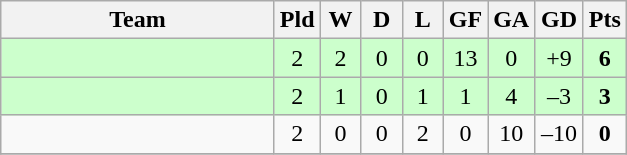<table class="wikitable" style="text-align: center;">
<tr>
<th width="175">Team</th>
<th width="20">Pld</th>
<th width="20">W</th>
<th width="20">D</th>
<th width="20">L</th>
<th width="20">GF</th>
<th width="20">GA</th>
<th width="25">GD</th>
<th width="20">Pts</th>
</tr>
<tr bgcolor=CCFFCC>
<td align=left></td>
<td>2</td>
<td>2</td>
<td>0</td>
<td>0</td>
<td>13</td>
<td>0</td>
<td>+9</td>
<td><strong>6</strong></td>
</tr>
<tr bgcolor=CCFFCC>
<td align=left></td>
<td>2</td>
<td>1</td>
<td>0</td>
<td>1</td>
<td>1</td>
<td>4</td>
<td>–3</td>
<td><strong>3</strong></td>
</tr>
<tr>
<td align=left></td>
<td>2</td>
<td>0</td>
<td>0</td>
<td>2</td>
<td>0</td>
<td>10</td>
<td>–10</td>
<td><strong>0</strong></td>
</tr>
<tr>
</tr>
</table>
